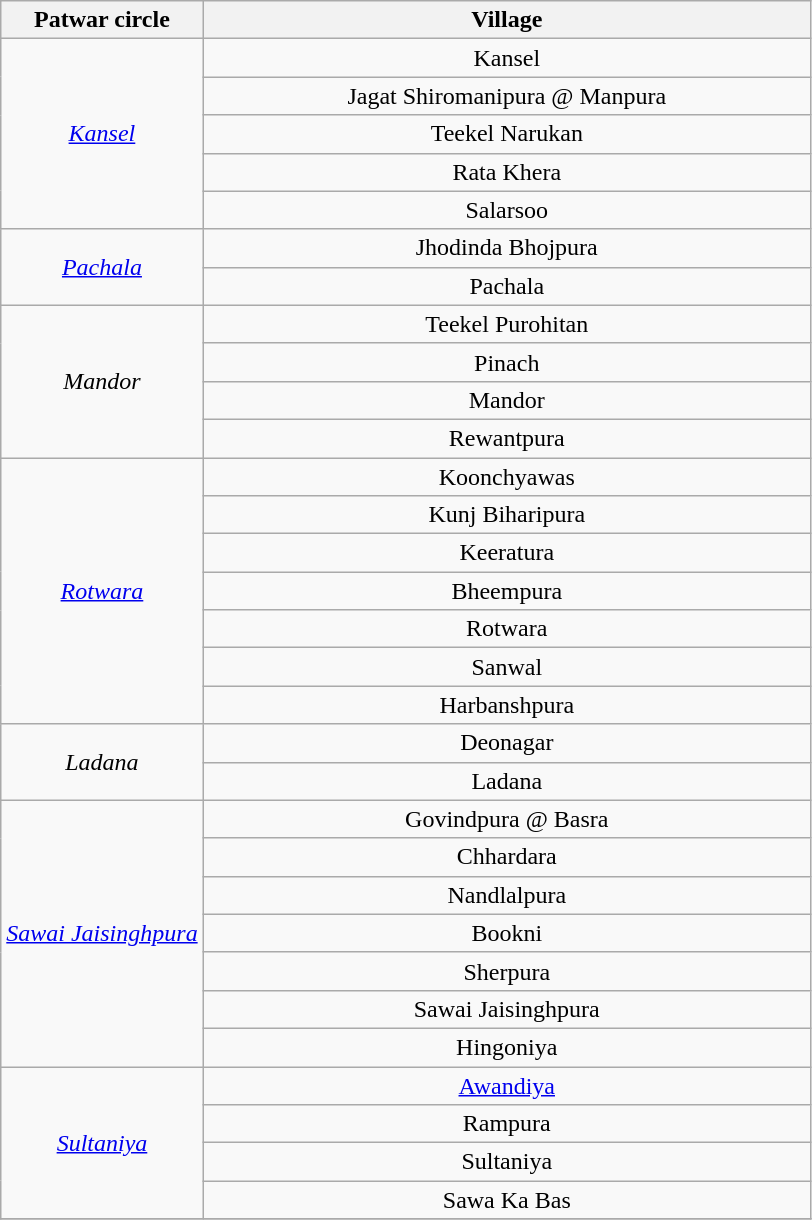<table class="wikitable">
<tr style="text-align:center;">
<th colspan="1"><strong>Patwar circle</strong></th>
<th style="width:75%;"><strong>Village</strong></th>
</tr>
<tr>
<td rowspan="5" style="text-align:center;"><em><a href='#'>Kansel</a></em></td>
<td style="text-align:center;">Kansel</td>
</tr>
<tr>
<td style="text-align:center;">Jagat Shiromanipura @ Manpura</td>
</tr>
<tr>
<td style="text-align:center;">Teekel Narukan</td>
</tr>
<tr>
<td style="text-align:center;">Rata Khera</td>
</tr>
<tr>
<td style="text-align:center;">Salarsoo</td>
</tr>
<tr>
<td rowspan="2" style="text-align:center;"><em><a href='#'>Pachala</a></em></td>
<td style="text-align:center;">Jhodinda Bhojpura</td>
</tr>
<tr>
<td style="text-align:center;">Pachala</td>
</tr>
<tr>
<td rowspan="4" style="text-align:center;"><em>Mandor</em></td>
<td style="text-align:center;">Teekel Purohitan</td>
</tr>
<tr>
<td style="text-align:center;">Pinach</td>
</tr>
<tr>
<td style="text-align:center;">Mandor</td>
</tr>
<tr>
<td style="text-align:center;">Rewantpura</td>
</tr>
<tr>
<td rowspan="7" style="text-align:center;"><em><a href='#'>Rotwara</a></em></td>
<td style="text-align:center;">Koonchyawas</td>
</tr>
<tr>
<td style="text-align:center;">Kunj Biharipura</td>
</tr>
<tr>
<td style="text-align:center;">Keeratura</td>
</tr>
<tr>
<td style="text-align:center;">Bheempura</td>
</tr>
<tr>
<td style="text-align:center;">Rotwara</td>
</tr>
<tr>
<td style="text-align:center;">Sanwal</td>
</tr>
<tr>
<td style="text-align:center;">Harbanshpura</td>
</tr>
<tr>
<td rowspan="2" style="text-align:center;"><em>Ladana</em></td>
<td style="text-align:center;">Deonagar</td>
</tr>
<tr>
<td style="text-align:center;">Ladana</td>
</tr>
<tr>
<td rowspan="7" style="text-align:center;"><em><a href='#'>Sawai Jaisinghpura</a></em></td>
<td style="text-align:center;">Govindpura @ Basra</td>
</tr>
<tr>
<td style="text-align:center;">Chhardara</td>
</tr>
<tr>
<td style="text-align:center;">Nandlalpura</td>
</tr>
<tr>
<td style="text-align:center;">Bookni</td>
</tr>
<tr>
<td style="text-align:center;">Sherpura</td>
</tr>
<tr>
<td style="text-align:center;">Sawai Jaisinghpura</td>
</tr>
<tr>
<td style="text-align:center;">Hingoniya</td>
</tr>
<tr>
<td rowspan="4" style="text-align:center;"><em><a href='#'>Sultaniya</a></em></td>
<td style="text-align:center;"><a href='#'>Awandiya</a></td>
</tr>
<tr>
<td style="text-align:center;">Rampura</td>
</tr>
<tr>
<td style="text-align:center;">Sultaniya</td>
</tr>
<tr>
<td style="text-align:center;">Sawa Ka Bas</td>
</tr>
<tr>
</tr>
</table>
